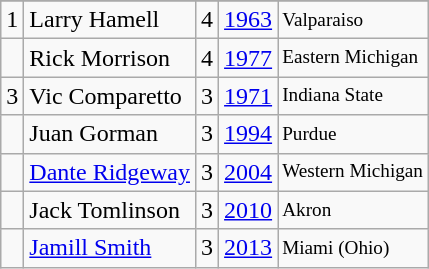<table class="wikitable">
<tr>
</tr>
<tr>
<td>1</td>
<td>Larry Hamell</td>
<td>4</td>
<td><a href='#'>1963</a></td>
<td style="font-size:80%;">Valparaiso</td>
</tr>
<tr>
<td></td>
<td>Rick Morrison</td>
<td>4</td>
<td><a href='#'>1977</a></td>
<td style="font-size:80%;">Eastern Michigan</td>
</tr>
<tr>
<td>3</td>
<td>Vic Comparetto</td>
<td>3</td>
<td><a href='#'>1971</a></td>
<td style="font-size:80%;">Indiana State</td>
</tr>
<tr>
<td></td>
<td>Juan Gorman</td>
<td>3</td>
<td><a href='#'>1994</a></td>
<td style="font-size:80%;">Purdue</td>
</tr>
<tr>
<td></td>
<td><a href='#'>Dante Ridgeway</a></td>
<td>3</td>
<td><a href='#'>2004</a></td>
<td style="font-size:80%;">Western Michigan</td>
</tr>
<tr>
<td></td>
<td>Jack Tomlinson</td>
<td>3</td>
<td><a href='#'>2010</a></td>
<td style="font-size:80%;">Akron</td>
</tr>
<tr>
<td></td>
<td><a href='#'>Jamill Smith</a></td>
<td>3</td>
<td><a href='#'>2013</a></td>
<td style="font-size:80%;">Miami (Ohio)</td>
</tr>
</table>
